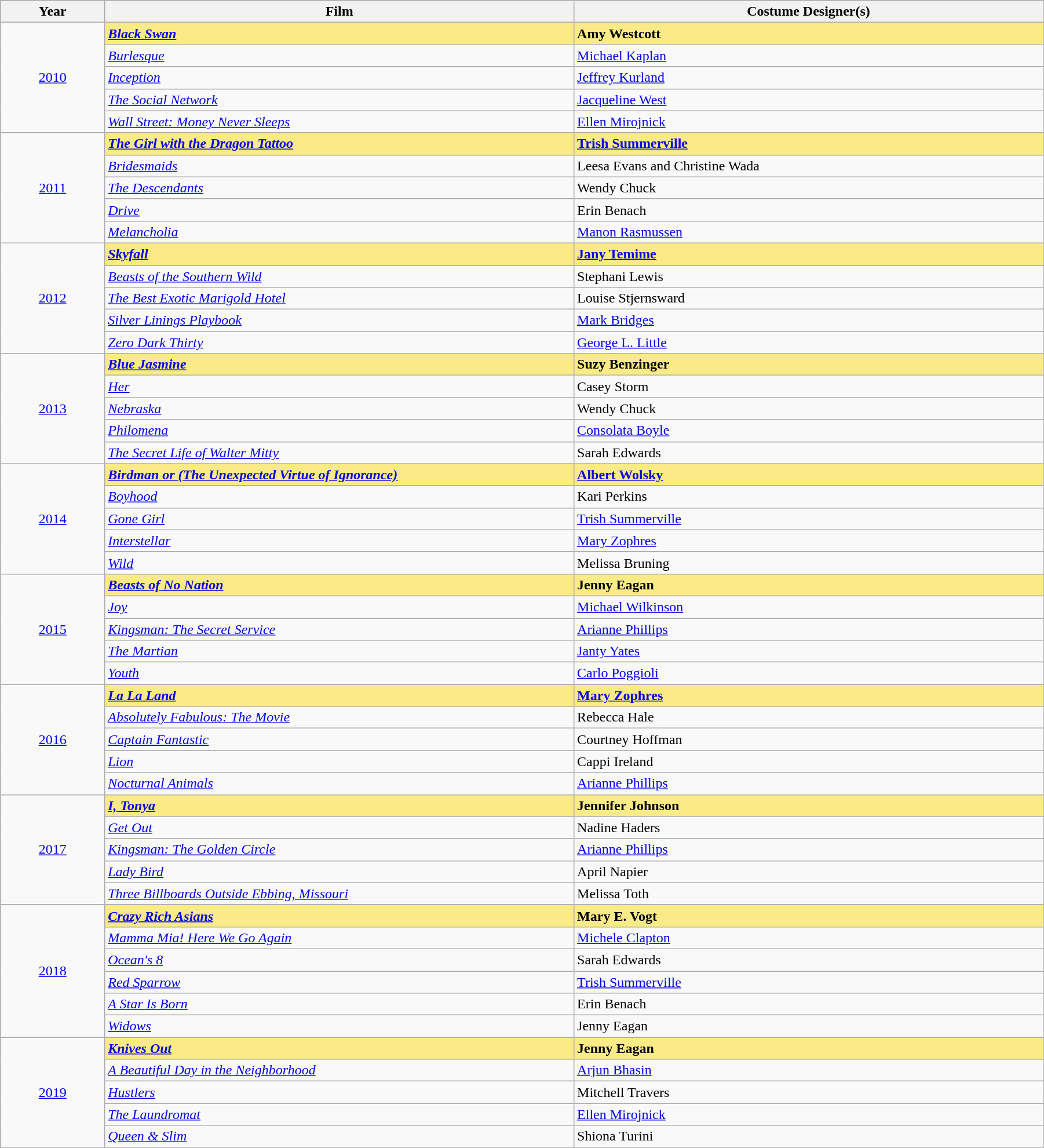<table class="wikitable" width="95%" cellpadding="5">
<tr>
<th width="10%">Year</th>
<th width="45%">Film</th>
<th width="45%">Costume Designer(s)</th>
</tr>
<tr>
<td rowspan="5" style="text-align:center;"><a href='#'>2010</a></td>
<td style="background:#FAEB86;"><strong><em><a href='#'>Black Swan</a></em></strong></td>
<td style="background:#FAEB86;"><strong>Amy Westcott</strong></td>
</tr>
<tr>
<td><em><a href='#'>Burlesque</a></em></td>
<td><a href='#'>Michael Kaplan</a></td>
</tr>
<tr>
<td><em><a href='#'>Inception</a></em></td>
<td><a href='#'>Jeffrey Kurland</a></td>
</tr>
<tr>
<td><em><a href='#'>The Social Network</a></em></td>
<td><a href='#'>Jacqueline West</a></td>
</tr>
<tr>
<td><em><a href='#'>Wall Street: Money Never Sleeps</a></em></td>
<td><a href='#'>Ellen Mirojnick</a></td>
</tr>
<tr>
<td rowspan="5" style="text-align:center;"><a href='#'>2011</a></td>
<td style="background:#FAEB86;"><strong><em><a href='#'>The Girl with the Dragon Tattoo</a></em></strong></td>
<td style="background:#FAEB86;"><strong><a href='#'>Trish Summerville</a></strong></td>
</tr>
<tr>
<td><em><a href='#'>Bridesmaids</a></em></td>
<td>Leesa Evans and Christine Wada</td>
</tr>
<tr>
<td><em><a href='#'>The Descendants</a></em></td>
<td>Wendy Chuck</td>
</tr>
<tr>
<td><em><a href='#'>Drive</a></em></td>
<td>Erin Benach</td>
</tr>
<tr>
<td><em><a href='#'>Melancholia</a></em></td>
<td><a href='#'>Manon Rasmussen</a></td>
</tr>
<tr>
<td rowspan="5" style="text-align:center;"><a href='#'>2012</a></td>
<td style="background:#FAEB86;"><strong><em><a href='#'>Skyfall</a></em></strong></td>
<td style="background:#FAEB86;"><strong><a href='#'>Jany Temime</a></strong></td>
</tr>
<tr>
<td><em><a href='#'>Beasts of the Southern Wild</a></em></td>
<td>Stephani Lewis</td>
</tr>
<tr>
<td><em><a href='#'>The Best Exotic Marigold Hotel</a></em></td>
<td>Louise Stjernsward</td>
</tr>
<tr>
<td><em><a href='#'>Silver Linings Playbook</a></em></td>
<td><a href='#'>Mark Bridges</a></td>
</tr>
<tr>
<td><em><a href='#'>Zero Dark Thirty</a></em></td>
<td><a href='#'>George L. Little</a></td>
</tr>
<tr>
<td rowspan="5" style="text-align:center;"><a href='#'>2013</a><br></td>
<td style="background:#FAEB86;"><strong><em><a href='#'>Blue Jasmine</a></em></strong></td>
<td style="background:#FAEB86;"><strong>Suzy Benzinger</strong></td>
</tr>
<tr>
<td><em><a href='#'>Her</a></em></td>
<td>Casey Storm</td>
</tr>
<tr>
<td><em><a href='#'>Nebraska</a></em></td>
<td>Wendy Chuck</td>
</tr>
<tr>
<td><em><a href='#'>Philomena</a></em></td>
<td><a href='#'>Consolata Boyle</a></td>
</tr>
<tr>
<td><em><a href='#'>The Secret Life of Walter Mitty</a></em></td>
<td>Sarah Edwards</td>
</tr>
<tr>
<td rowspan="5" style="text-align:center;"><a href='#'>2014</a><br></td>
<td style="background:#FAEB86;"><strong><em><a href='#'>Birdman or (The Unexpected Virtue of Ignorance)</a></em></strong></td>
<td style="background:#FAEB86;"><strong><a href='#'>Albert Wolsky</a></strong></td>
</tr>
<tr>
<td><em><a href='#'>Boyhood</a></em></td>
<td>Kari Perkins</td>
</tr>
<tr>
<td><em><a href='#'>Gone Girl</a></em></td>
<td><a href='#'>Trish Summerville</a></td>
</tr>
<tr>
<td><em><a href='#'>Interstellar</a></em></td>
<td><a href='#'>Mary Zophres</a></td>
</tr>
<tr>
<td><em><a href='#'>Wild</a></em></td>
<td>Melissa Bruning</td>
</tr>
<tr>
<td rowspan="5" style="text-align:center;"><a href='#'>2015</a><br></td>
<td style="background:#FAEB86;"><strong><em><a href='#'>Beasts of No Nation</a></em></strong></td>
<td style="background:#FAEB86;"><strong>Jenny Eagan</strong></td>
</tr>
<tr>
<td><em><a href='#'>Joy</a></em></td>
<td><a href='#'>Michael Wilkinson</a></td>
</tr>
<tr>
<td><em><a href='#'>Kingsman: The Secret Service</a></em></td>
<td><a href='#'>Arianne Phillips</a></td>
</tr>
<tr>
<td><em><a href='#'>The Martian</a></em></td>
<td><a href='#'>Janty Yates</a></td>
</tr>
<tr>
<td><em><a href='#'>Youth</a></em></td>
<td><a href='#'>Carlo Poggioli</a></td>
</tr>
<tr>
<td rowspan="5" style="text-align:center;"><a href='#'>2016</a><br></td>
<td style="background:#FAEB86;"><strong><em><a href='#'>La La Land</a></em></strong></td>
<td style="background:#FAEB86;"><strong><a href='#'>Mary Zophres</a></strong></td>
</tr>
<tr>
<td><em><a href='#'>Absolutely Fabulous: The Movie</a></em></td>
<td>Rebecca Hale</td>
</tr>
<tr>
<td><em><a href='#'>Captain Fantastic</a></em></td>
<td>Courtney Hoffman</td>
</tr>
<tr>
<td><em><a href='#'>Lion</a></em></td>
<td>Cappi Ireland</td>
</tr>
<tr>
<td><em><a href='#'>Nocturnal Animals</a></em></td>
<td><a href='#'>Arianne Phillips</a></td>
</tr>
<tr>
<td rowspan="5" style="text-align:center;"><a href='#'>2017</a><br></td>
<td style="background:#FAEB86;"><strong><em><a href='#'>I, Tonya</a></em></strong></td>
<td style="background:#FAEB86;"><strong>Jennifer Johnson</strong></td>
</tr>
<tr>
<td><em><a href='#'>Get Out</a></em></td>
<td>Nadine Haders</td>
</tr>
<tr>
<td><em><a href='#'>Kingsman: The Golden Circle</a></em></td>
<td><a href='#'>Arianne Phillips</a></td>
</tr>
<tr>
<td><em><a href='#'>Lady Bird</a></em></td>
<td>April Napier</td>
</tr>
<tr>
<td><em><a href='#'>Three Billboards Outside Ebbing, Missouri</a></em></td>
<td>Melissa Toth</td>
</tr>
<tr>
<td rowspan="6" style="text-align:center;"><a href='#'>2018</a><br></td>
<td style="background:#FAEB86;"><strong><em><a href='#'>Crazy Rich Asians</a></em></strong></td>
<td style="background:#FAEB86;"><strong>Mary E. Vogt</strong></td>
</tr>
<tr>
<td><em><a href='#'>Mamma Mia! Here We Go Again</a></em></td>
<td><a href='#'>Michele Clapton</a></td>
</tr>
<tr>
<td><em><a href='#'>Ocean's 8</a></em></td>
<td>Sarah Edwards</td>
</tr>
<tr>
<td><em><a href='#'>Red Sparrow</a></em></td>
<td><a href='#'>Trish Summerville</a></td>
</tr>
<tr>
<td><em><a href='#'>A Star Is Born</a></em></td>
<td>Erin Benach</td>
</tr>
<tr>
<td><em><a href='#'>Widows</a></em></td>
<td>Jenny Eagan</td>
</tr>
<tr>
<td rowspan="5" style="text-align:center;"><a href='#'>2019</a><br></td>
<td style="background:#FAEB86;"><strong><em><a href='#'>Knives Out</a></em></strong></td>
<td style="background:#FAEB86;"><strong>Jenny Eagan</strong></td>
</tr>
<tr>
<td><em><a href='#'>A Beautiful Day in the Neighborhood</a></em></td>
<td><a href='#'>Arjun Bhasin</a></td>
</tr>
<tr>
<td><em><a href='#'>Hustlers</a></em></td>
<td>Mitchell Travers</td>
</tr>
<tr>
<td><em><a href='#'>The Laundromat</a></em></td>
<td><a href='#'>Ellen Mirojnick</a></td>
</tr>
<tr>
<td><em><a href='#'>Queen & Slim</a></em></td>
<td>Shiona Turini</td>
</tr>
</table>
